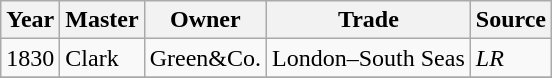<table class=" wikitable">
<tr>
<th>Year</th>
<th>Master</th>
<th>Owner</th>
<th>Trade</th>
<th>Source</th>
</tr>
<tr>
<td>1830</td>
<td>Clark</td>
<td>Green&Co.</td>
<td>London–South Seas</td>
<td><em>LR</em></td>
</tr>
<tr>
</tr>
</table>
